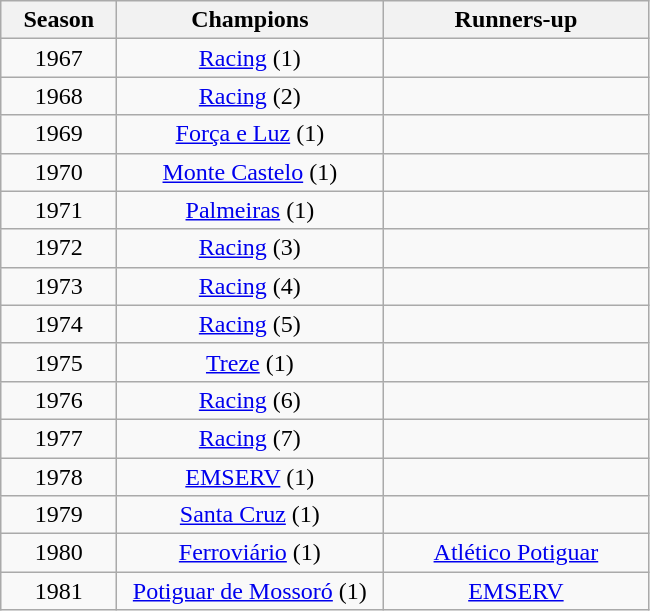<table class="wikitable" style="text-align:center; margin-left:1em;">
<tr>
<th style="width:70px">Season</th>
<th style="width:170px">Champions</th>
<th style="width:170px">Runners-up</th>
</tr>
<tr>
<td>1967</td>
<td><a href='#'>Racing</a> (1)</td>
<td></td>
</tr>
<tr>
<td>1968</td>
<td><a href='#'>Racing</a> (2)</td>
<td></td>
</tr>
<tr>
<td>1969</td>
<td><a href='#'>Força e Luz</a> (1)</td>
<td></td>
</tr>
<tr>
<td>1970</td>
<td><a href='#'>Monte Castelo</a> (1)</td>
<td></td>
</tr>
<tr>
<td>1971</td>
<td><a href='#'>Palmeiras</a> (1)</td>
<td></td>
</tr>
<tr>
<td>1972</td>
<td><a href='#'>Racing</a> (3)</td>
<td></td>
</tr>
<tr>
<td>1973</td>
<td><a href='#'>Racing</a> (4)</td>
<td></td>
</tr>
<tr>
<td>1974</td>
<td><a href='#'>Racing</a> (5)</td>
<td></td>
</tr>
<tr>
<td>1975</td>
<td><a href='#'>Treze</a> (1)</td>
<td></td>
</tr>
<tr>
<td>1976</td>
<td><a href='#'>Racing</a> (6)</td>
<td></td>
</tr>
<tr>
<td>1977</td>
<td><a href='#'>Racing</a> (7)</td>
<td></td>
</tr>
<tr>
<td>1978</td>
<td><a href='#'>EMSERV</a> (1)</td>
<td></td>
</tr>
<tr>
<td>1979</td>
<td><a href='#'>Santa Cruz</a> (1)</td>
<td></td>
</tr>
<tr>
<td>1980</td>
<td><a href='#'>Ferroviário</a> (1)</td>
<td><a href='#'>Atlético Potiguar</a></td>
</tr>
<tr>
<td>1981</td>
<td><a href='#'>Potiguar de Mossoró</a> (1)</td>
<td><a href='#'>EMSERV</a></td>
</tr>
</table>
